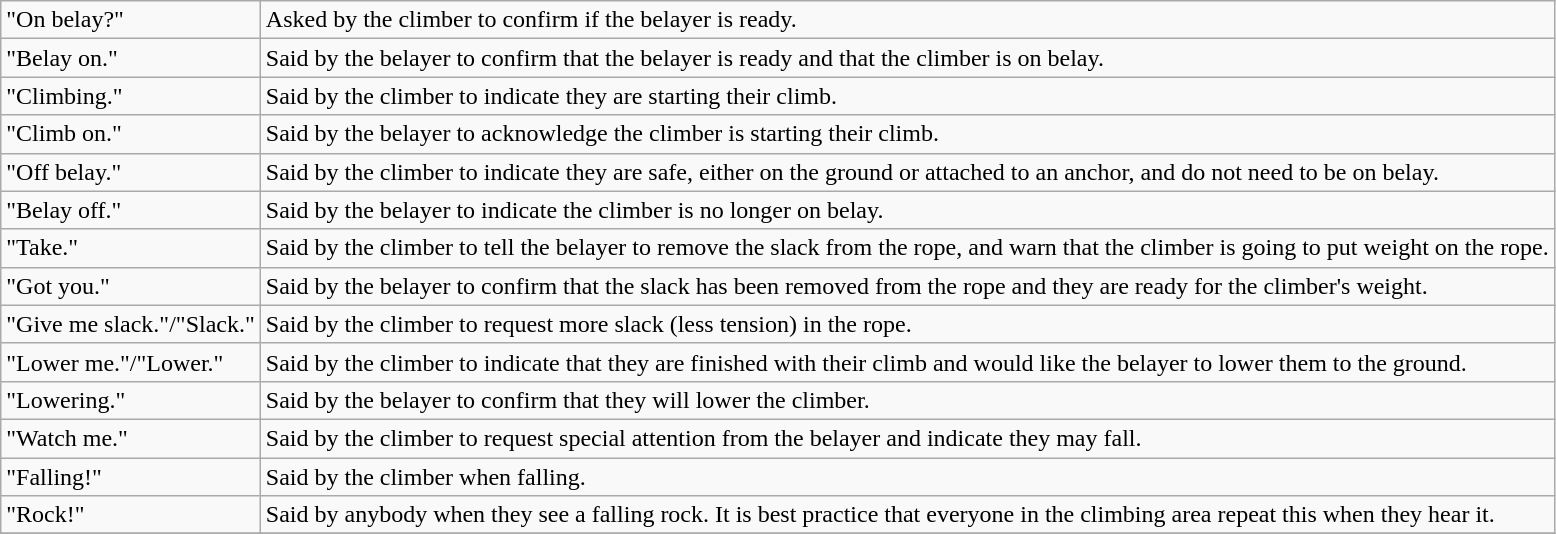<table class="wikitable">
<tr>
<td>"On belay?"</td>
<td>Asked by the climber to confirm if the belayer is ready.</td>
</tr>
<tr>
<td>"Belay on."</td>
<td>Said by the belayer to confirm that the belayer is ready and that the climber is on belay.</td>
</tr>
<tr>
<td>"Climbing."</td>
<td>Said by the climber to indicate they are starting their climb.</td>
</tr>
<tr>
<td>"Climb on."</td>
<td>Said by the belayer to acknowledge the climber is starting their climb.</td>
</tr>
<tr>
<td>"Off belay."</td>
<td>Said by the climber to indicate they are safe, either on the ground or attached to an anchor, and do not need to be on belay.</td>
</tr>
<tr>
<td>"Belay off."</td>
<td>Said by the belayer to indicate the climber is no longer on belay.</td>
</tr>
<tr>
<td>"Take."</td>
<td>Said by the climber to tell the belayer to remove the slack from the rope, and warn that the climber is going to put weight on the rope.</td>
</tr>
<tr>
<td>"Got you."</td>
<td>Said by the belayer to confirm that the slack has been removed from the rope and they are ready for the climber's weight.</td>
</tr>
<tr>
<td>"Give me slack."/"Slack."</td>
<td>Said by the climber to request more slack (less tension) in the rope.</td>
</tr>
<tr>
<td>"Lower me."/"Lower."</td>
<td>Said by the climber to indicate that they are finished with their climb and would like the belayer to lower them to the ground.</td>
</tr>
<tr>
<td>"Lowering."</td>
<td>Said by the belayer to confirm that they will lower the climber.</td>
</tr>
<tr>
<td>"Watch me."</td>
<td>Said by the climber to request special attention from the belayer and indicate they may fall.</td>
</tr>
<tr>
<td>"Falling!"</td>
<td>Said by the climber when falling.</td>
</tr>
<tr>
<td>"Rock!"</td>
<td>Said by anybody when they see a falling rock. It is best practice that everyone in the climbing area repeat this when they hear it.</td>
</tr>
<tr>
</tr>
</table>
